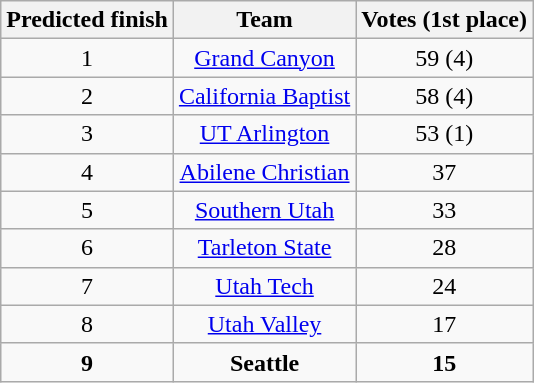<table class="wikitable">
<tr align=center>
<th style= >Predicted finish</th>
<th style= >Team</th>
<th style= >Votes (1st place)</th>
</tr>
<tr align="center">
<td>1</td>
<td><a href='#'>Grand Canyon</a></td>
<td>59 (4)</td>
</tr>
<tr align="center">
<td>2</td>
<td><a href='#'>California Baptist</a></td>
<td>58 (4)</td>
</tr>
<tr align="center">
<td>3</td>
<td><a href='#'>UT Arlington</a></td>
<td>53 (1)</td>
</tr>
<tr align="center">
<td>4</td>
<td><a href='#'>Abilene Christian</a></td>
<td>37</td>
</tr>
<tr align="center">
<td>5</td>
<td><a href='#'>Southern Utah</a></td>
<td>33</td>
</tr>
<tr align="center">
<td>6</td>
<td><a href='#'>Tarleton State</a></td>
<td>28</td>
</tr>
<tr align="center">
<td>7</td>
<td><a href='#'>Utah Tech</a></td>
<td>24</td>
</tr>
<tr align="center">
<td>8</td>
<td><a href='#'>Utah Valley</a></td>
<td>17</td>
</tr>
<tr align="center">
<td><strong>9</strong></td>
<td><strong>Seattle</strong></td>
<td><strong>15</strong></td>
</tr>
</table>
